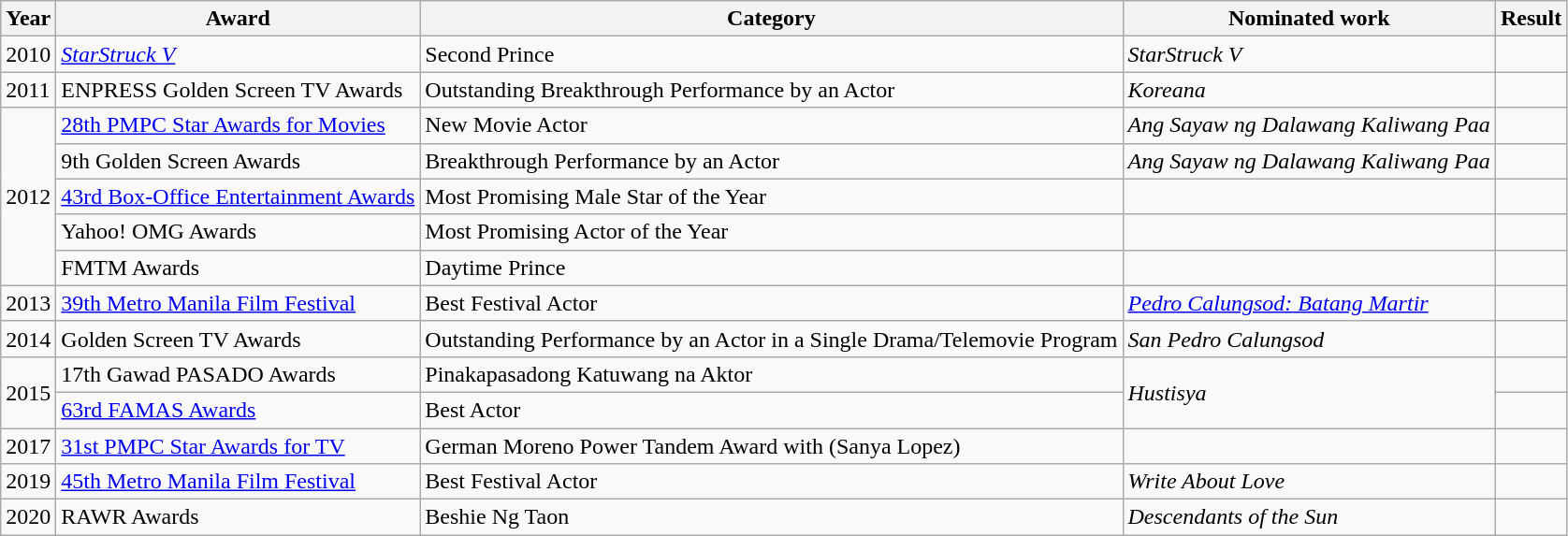<table class="wikitable sortable">
<tr>
<th>Year</th>
<th>Award</th>
<th>Category</th>
<th>Nominated work</th>
<th>Result</th>
</tr>
<tr>
<td>2010</td>
<td><em><a href='#'>StarStruck V</a></em></td>
<td>Second Prince</td>
<td><em>StarStruck V</em></td>
<td></td>
</tr>
<tr>
<td>2011</td>
<td>ENPRESS Golden Screen TV Awards</td>
<td>Outstanding Breakthrough Performance by an Actor</td>
<td><em>Koreana</em></td>
<td></td>
</tr>
<tr>
<td rowspan="5">2012</td>
<td><a href='#'>28th PMPC Star Awards for Movies</a></td>
<td>New Movie Actor</td>
<td><em>Ang Sayaw ng Dalawang Kaliwang Paa</em></td>
<td></td>
</tr>
<tr>
<td>9th Golden Screen Awards</td>
<td>Breakthrough Performance by an Actor</td>
<td><em>Ang Sayaw ng Dalawang Kaliwang Paa</em></td>
<td></td>
</tr>
<tr>
<td><a href='#'>43rd Box-Office Entertainment Awards</a></td>
<td>Most Promising Male Star of the Year</td>
<td></td>
<td></td>
</tr>
<tr>
<td>Yahoo! OMG Awards</td>
<td>Most Promising Actor of the Year</td>
<td></td>
<td></td>
</tr>
<tr>
<td>FMTM Awards</td>
<td>Daytime Prince</td>
<td></td>
<td></td>
</tr>
<tr>
<td>2013</td>
<td><a href='#'>39th Metro Manila Film Festival</a></td>
<td>Best Festival Actor</td>
<td><em><a href='#'>Pedro Calungsod: Batang Martir</a></em></td>
<td></td>
</tr>
<tr>
<td>2014</td>
<td>Golden Screen TV Awards</td>
<td>Outstanding Performance by an Actor in a Single Drama/Telemovie Program</td>
<td><em>San Pedro Calungsod</em></td>
<td></td>
</tr>
<tr>
<td rowspan="2">2015</td>
<td>17th Gawad PASADO Awards</td>
<td>Pinakapasadong Katuwang na Aktor</td>
<td rowspan="2"><em>Hustisya</em></td>
<td></td>
</tr>
<tr>
<td><a href='#'>63rd FAMAS Awards</a></td>
<td>Best Actor</td>
<td></td>
</tr>
<tr>
<td>2017</td>
<td><a href='#'>31st PMPC Star Awards for TV</a></td>
<td>German Moreno Power Tandem Award with (Sanya Lopez)</td>
<td><em></em></td>
<td></td>
</tr>
<tr>
<td>2019</td>
<td><a href='#'>45th Metro Manila Film Festival</a></td>
<td>Best Festival Actor</td>
<td><em>Write About Love</em></td>
<td></td>
</tr>
<tr>
<td>2020</td>
<td>RAWR Awards</td>
<td>Beshie Ng Taon</td>
<td><em>Descendants of the Sun</em></td>
<td></td>
</tr>
</table>
